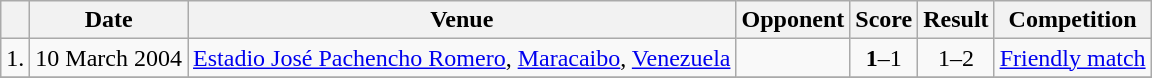<table class="wikitable">
<tr>
<th></th>
<th>Date</th>
<th>Venue</th>
<th>Opponent</th>
<th>Score</th>
<th>Result</th>
<th>Competition</th>
</tr>
<tr>
<td align="center">1.</td>
<td>10 March 2004</td>
<td><a href='#'>Estadio José Pachencho Romero</a>, <a href='#'>Maracaibo</a>, <a href='#'>Venezuela</a></td>
<td></td>
<td align="center"><strong>1</strong>–1</td>
<td align="center">1–2</td>
<td><a href='#'>Friendly match</a></td>
</tr>
<tr>
</tr>
</table>
